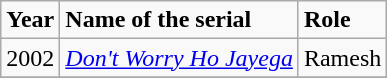<table class="wikitable sortable">
<tr>
<td><strong>Year</strong></td>
<td><strong>Name of the serial</strong></td>
<td><strong>Role</strong></td>
</tr>
<tr>
<td>2002</td>
<td><em><a href='#'>Don't Worry Ho Jayega</a></em></td>
<td>Ramesh</td>
</tr>
<tr>
</tr>
</table>
